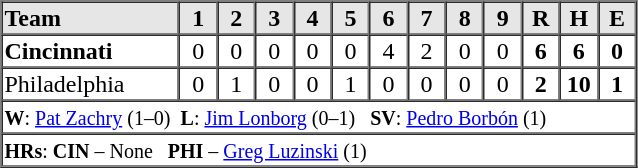<table border="1" cellspacing="0" style="width:425px; margin-left:3em;">
<tr style="text-align:center; background:#e6e6e6;">
<th style="text-align:left; width:28%;">Team</th>
<th width=6%>1</th>
<th width=6%>2</th>
<th width=6%>3</th>
<th width=6%>4</th>
<th width=6%>5</th>
<th width=6%>6</th>
<th width=6%>7</th>
<th width=6%>8</th>
<th width=6%>9</th>
<th width=6%>R</th>
<th width=6%>H</th>
<th width=6%>E</th>
</tr>
<tr style="text-align:center;">
<td align=left><strong>Cincinnati</strong></td>
<td>0</td>
<td>0</td>
<td>0</td>
<td>0</td>
<td>0</td>
<td>4</td>
<td>2</td>
<td>0</td>
<td>0</td>
<td><strong>6</strong></td>
<td><strong>6</strong></td>
<td><strong>0</strong></td>
</tr>
<tr style="text-align:center;">
<td align=left>Philadelphia</td>
<td>0</td>
<td>1</td>
<td>0</td>
<td>0</td>
<td>1</td>
<td>0</td>
<td>0</td>
<td>0</td>
<td>0</td>
<td><strong>2</strong></td>
<td><strong>10</strong></td>
<td><strong>1</strong></td>
</tr>
<tr style="text-align:left;">
<td colspan=14><small><strong>W</strong>: <a href='#'>Pat Zachry</a> (1–0)  <strong>L</strong>: <a href='#'>Jim Lonborg</a> (0–1)   <strong>SV</strong>: <a href='#'>Pedro Borbón</a> (1)</small></td>
</tr>
<tr style="text-align:left;">
<td colspan=14><small><strong>HRs</strong>: <strong>CIN</strong> – None   <strong>PHI</strong> – <a href='#'>Greg Luzinski</a> (1)</small></td>
</tr>
</table>
